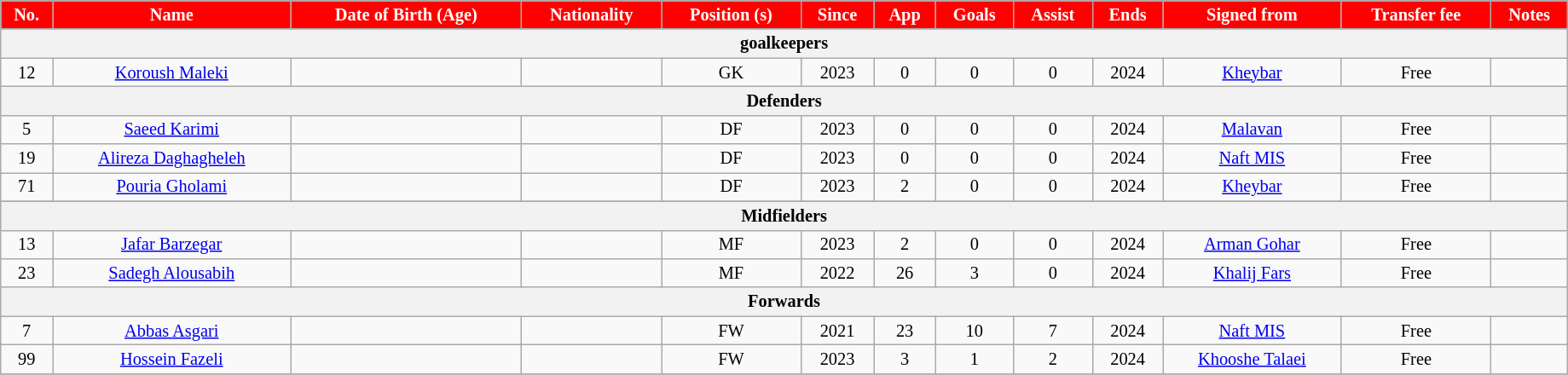<table class="wikitable"  style="text-align:center; font-size:85%; width:97%;">
<tr>
<th style="background: #f00; color:#fff" align=Left>No.</th>
<th style="background: #f00; color:#fff" align=Left>Name</th>
<th style="background: #f00; color:#fff" align=Left>Date of Birth (Age)</th>
<th style="background: #f00; color:#fff" align=Left>Nationality</th>
<th style="background: #f00; color:#fff" align=Left>Position (s)</th>
<th style="background: #f00; color:#fff" align=Left>Since</th>
<th style="background: #f00; color:#fff" align=Left>App</th>
<th style="background: #f00; color:#fff" align=Left>Goals</th>
<th style="background: #f00; color:#fff" align=Left>Assist</th>
<th style="background: #f00; color:#fff" align=Left>Ends</th>
<th style="background: #f00; color:#fff" align=Left>Signed from</th>
<th style="background: #f00; color:#fff" align=Left>Transfer fee</th>
<th style="background: #f00; color:#fff" align=Left>Notes</th>
</tr>
<tr>
<th colspan=13>goalkeepers</th>
</tr>
<tr>
<td>12</td>
<td><a href='#'>Koroush Maleki</a></td>
<td></td>
<td></td>
<td>GK</td>
<td>2023</td>
<td>0</td>
<td>0</td>
<td>0</td>
<td>2024</td>
<td><a href='#'>Kheybar</a></td>
<td>Free</td>
<td></td>
</tr>
<tr>
<th colspan=13>Defenders</th>
</tr>
<tr>
<td>5</td>
<td><a href='#'>Saeed Karimi</a></td>
<td></td>
<td></td>
<td>DF</td>
<td>2023</td>
<td>0</td>
<td>0</td>
<td>0</td>
<td>2024</td>
<td><a href='#'>Malavan</a></td>
<td>Free</td>
<td></td>
</tr>
<tr>
<td>19</td>
<td><a href='#'>Alireza Daghagheleh</a></td>
<td></td>
<td></td>
<td>DF</td>
<td>2023</td>
<td>0</td>
<td>0</td>
<td>0</td>
<td>2024</td>
<td><a href='#'>Naft MIS</a></td>
<td>Free</td>
<td></td>
</tr>
<tr>
<td>71</td>
<td><a href='#'>Pouria Gholami</a></td>
<td></td>
<td></td>
<td>DF</td>
<td>2023</td>
<td>2</td>
<td>0</td>
<td>0</td>
<td>2024</td>
<td><a href='#'>Kheybar</a></td>
<td>Free</td>
<td></td>
</tr>
<tr>
</tr>
<tr>
<th colspan=13>Midfielders</th>
</tr>
<tr>
<td>13</td>
<td><a href='#'>Jafar Barzegar</a></td>
<td></td>
<td></td>
<td>MF</td>
<td>2023</td>
<td>2</td>
<td>0</td>
<td>0</td>
<td>2024</td>
<td><a href='#'>Arman Gohar</a></td>
<td>Free</td>
<td></td>
</tr>
<tr>
<td>23</td>
<td><a href='#'>Sadegh Alousabih</a></td>
<td></td>
<td></td>
<td>MF</td>
<td>2022</td>
<td>26</td>
<td>3</td>
<td>0</td>
<td>2024</td>
<td><a href='#'>Khalij Fars</a></td>
<td>Free</td>
<td></td>
</tr>
<tr>
<th colspan=13>Forwards</th>
</tr>
<tr>
<td>7</td>
<td><a href='#'>Abbas Asgari</a></td>
<td></td>
<td></td>
<td>FW</td>
<td>2021</td>
<td>23</td>
<td>10</td>
<td>7</td>
<td>2024</td>
<td><a href='#'>Naft MIS</a></td>
<td>Free</td>
<td></td>
</tr>
<tr>
<td>99</td>
<td><a href='#'>Hossein Fazeli</a></td>
<td></td>
<td></td>
<td>FW</td>
<td>2023</td>
<td>3</td>
<td>1</td>
<td>2</td>
<td>2024</td>
<td><a href='#'>Khooshe Talaei</a></td>
<td>Free</td>
<td></td>
</tr>
<tr>
</tr>
</table>
